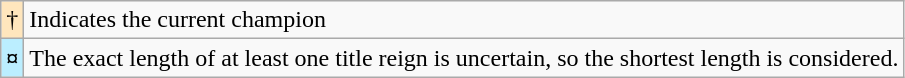<table class="wikitable">
<tr>
<td style="background-color:#FFE6BD">†</td>
<td>Indicates the current champion</td>
</tr>
<tr>
<th style="background-color:#bbeeff">¤</th>
<td>The exact length of at least one title reign is uncertain, so the shortest length is considered.</td>
</tr>
</table>
